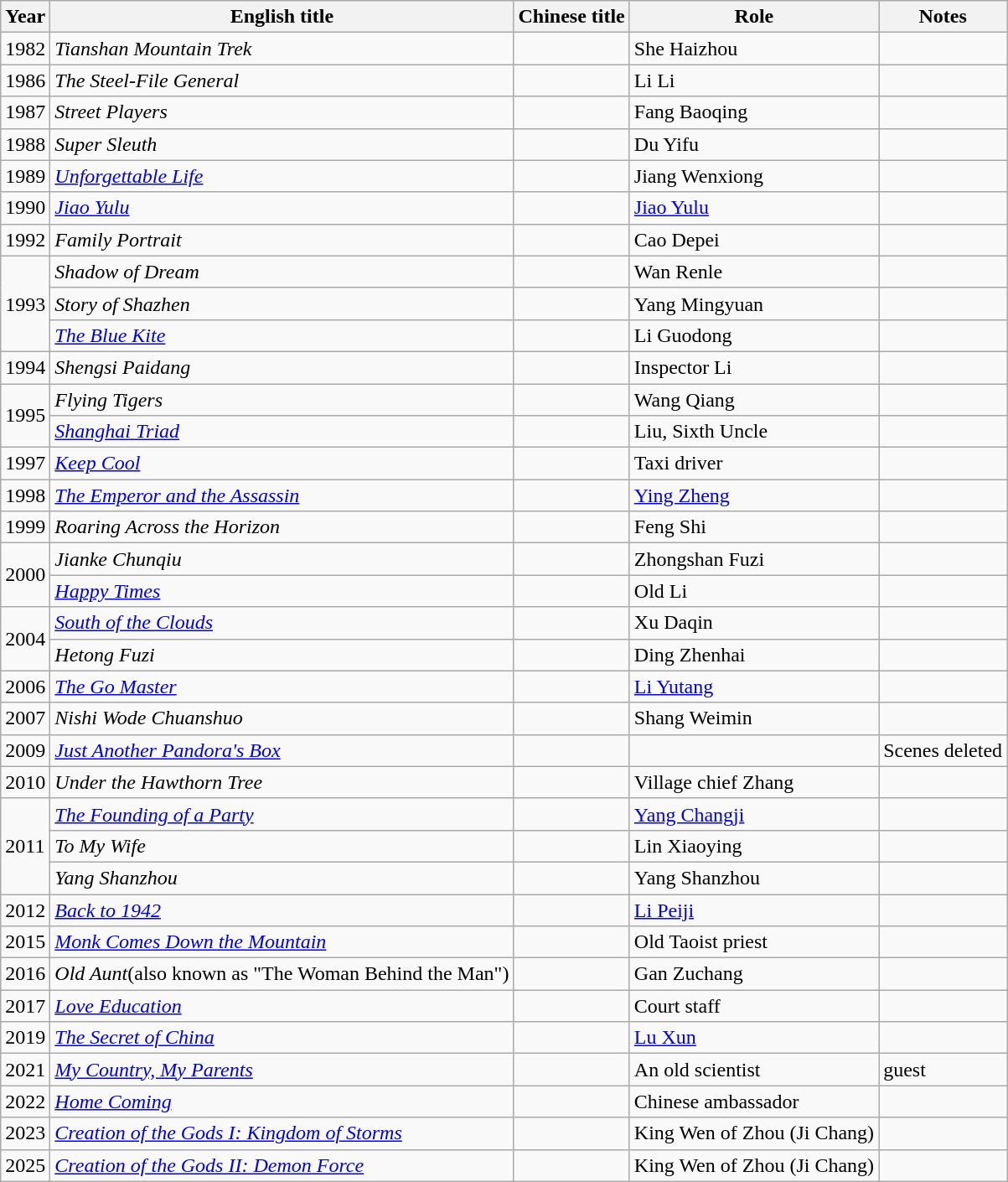<table class="wikitable">
<tr>
<th>Year</th>
<th>English title</th>
<th>Chinese title</th>
<th>Role</th>
<th>Notes</th>
</tr>
<tr>
<td>1982</td>
<td><em>Tianshan Mountain Trek</em></td>
<td></td>
<td>She Haizhou</td>
<td></td>
</tr>
<tr>
<td>1986</td>
<td><em>The Steel-File General</em></td>
<td></td>
<td>Li Li</td>
<td></td>
</tr>
<tr>
<td>1987</td>
<td><em>Street Players</em></td>
<td></td>
<td>Fang Baoqing</td>
<td></td>
</tr>
<tr>
<td>1988</td>
<td><em>Super Sleuth</em></td>
<td></td>
<td>Du Yifu</td>
<td></td>
</tr>
<tr>
<td>1989</td>
<td><em><a href='#'>Unforgettable Life</a></em></td>
<td></td>
<td>Jiang Wenxiong</td>
<td></td>
</tr>
<tr>
<td>1990</td>
<td><em><a href='#'>Jiao Yulu</a></em></td>
<td></td>
<td><a href='#'>Jiao Yulu</a></td>
<td></td>
</tr>
<tr>
<td>1992</td>
<td><em>Family Portrait</em></td>
<td></td>
<td>Cao Depei</td>
<td></td>
</tr>
<tr>
<td rowspan="3">1993</td>
<td><em>Shadow of Dream</em></td>
<td></td>
<td>Wan Renle</td>
<td></td>
</tr>
<tr>
<td><em>Story of Shazhen</em></td>
<td></td>
<td>Yang Mingyuan</td>
<td></td>
</tr>
<tr>
<td><em><a href='#'>The Blue Kite</a></em></td>
<td></td>
<td>Li Guodong</td>
<td></td>
</tr>
<tr>
<td>1994</td>
<td><em>Shengsi Paidang</em></td>
<td></td>
<td>Inspector Li</td>
<td></td>
</tr>
<tr>
<td rowspan="2">1995</td>
<td><em>Flying Tigers</em></td>
<td></td>
<td>Wang Qiang</td>
<td></td>
</tr>
<tr>
<td><em><a href='#'>Shanghai Triad</a></em></td>
<td></td>
<td>Liu, Sixth Uncle</td>
<td></td>
</tr>
<tr>
<td>1997</td>
<td><em><a href='#'>Keep Cool</a></em></td>
<td></td>
<td>Taxi driver</td>
<td></td>
</tr>
<tr>
<td>1998</td>
<td><em><a href='#'>The Emperor and the Assassin</a></em></td>
<td></td>
<td><a href='#'>Ying Zheng</a></td>
<td></td>
</tr>
<tr>
<td>1999</td>
<td><em>Roaring Across the Horizon</em></td>
<td></td>
<td>Feng Shi</td>
<td></td>
</tr>
<tr>
<td rowspan="2">2000</td>
<td><em>Jianke Chunqiu</em></td>
<td></td>
<td>Zhongshan Fuzi</td>
<td></td>
</tr>
<tr>
<td><em><a href='#'>Happy Times</a></em></td>
<td></td>
<td>Old Li</td>
<td></td>
</tr>
<tr>
<td rowspan="2">2004</td>
<td><em><a href='#'>South of the Clouds</a></em></td>
<td></td>
<td>Xu Daqin</td>
<td></td>
</tr>
<tr>
<td><em>Hetong Fuzi</em></td>
<td></td>
<td>Ding Zhenhai</td>
<td></td>
</tr>
<tr>
<td>2006</td>
<td><em><a href='#'>The Go Master</a></em></td>
<td></td>
<td><a href='#'>Li Yutang</a></td>
<td></td>
</tr>
<tr>
<td>2007</td>
<td><em>Nishi Wode Chuanshuo</em></td>
<td></td>
<td>Shang Weimin</td>
<td></td>
</tr>
<tr>
<td>2009</td>
<td><em><a href='#'>Just Another Pandora's Box</a></em></td>
<td></td>
<td></td>
<td>Scenes deleted</td>
</tr>
<tr>
<td>2010</td>
<td><em>Under the Hawthorn Tree</em></td>
<td></td>
<td>Village chief Zhang</td>
<td></td>
</tr>
<tr>
<td rowspan="3">2011</td>
<td><em><a href='#'>The Founding of a Party</a></em></td>
<td></td>
<td><a href='#'>Yang Changji</a></td>
<td></td>
</tr>
<tr>
<td><em>To My Wife</em></td>
<td></td>
<td>Lin Xiaoying</td>
<td></td>
</tr>
<tr>
<td><em>Yang Shanzhou</em></td>
<td></td>
<td>Yang Shanzhou</td>
<td></td>
</tr>
<tr>
<td>2012</td>
<td><em><a href='#'>Back to 1942</a></em></td>
<td></td>
<td><a href='#'>Li Peiji</a></td>
<td></td>
</tr>
<tr>
<td>2015</td>
<td><em><a href='#'>Monk Comes Down the Mountain</a></em></td>
<td></td>
<td>Old Taoist priest</td>
<td></td>
</tr>
<tr>
<td>2016</td>
<td><em>Old Aunt</em>(also known as "The Woman Behind the Man")</td>
<td></td>
<td>Gan Zuchang</td>
<td></td>
</tr>
<tr>
<td>2017</td>
<td><em><a href='#'>Love Education</a></em></td>
<td></td>
<td>Court staff</td>
<td></td>
</tr>
<tr>
<td>2019</td>
<td><em><a href='#'>The Secret of China</a></em></td>
<td></td>
<td><a href='#'>Lu Xun</a></td>
<td></td>
</tr>
<tr>
<td>2021</td>
<td><em><a href='#'>My Country, My Parents</a></em></td>
<td></td>
<td>An old scientist</td>
<td>guest</td>
</tr>
<tr>
<td>2022</td>
<td><em><a href='#'>Home Coming</a></em></td>
<td></td>
<td>Chinese ambassador</td>
<td></td>
</tr>
<tr>
<td>2023</td>
<td><em><a href='#'>Creation of the Gods I: Kingdom of Storms</a></em></td>
<td></td>
<td>King Wen of Zhou (Ji Chang)</td>
<td></td>
</tr>
<tr>
<td>2025</td>
<td><em><a href='#'>Creation of the Gods II: Demon Force</a></em></td>
<td></td>
<td>King Wen of Zhou (Ji Chang)</td>
<td></td>
</tr>
</table>
